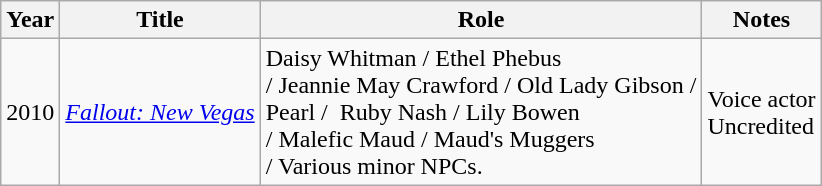<table class="wikitable">
<tr>
<th>Year</th>
<th>Title</th>
<th>Role</th>
<th>Notes</th>
</tr>
<tr>
<td>2010</td>
<td><em><a href='#'>Fallout: New Vegas</a></em></td>
<td>Daisy Whitman / Ethel Phebus <br>/ Jeannie May Crawford / Old Lady Gibson / <br>Pearl /  Ruby Nash / Lily Bowen <br>/ Malefic Maud / Maud's Muggers <br>/ Various minor NPCs.</td>
<td>Voice actor<br>Uncredited</td>
</tr>
</table>
